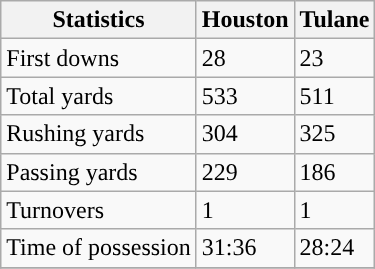<table class="wikitable" style="float: left;">
<tr>
<th>Statistics</th>
<th>Houston</th>
<th>Tulane</th>
</tr>
<tr>
<td>First downs</td>
<td>28</td>
<td>23</td>
</tr>
<tr>
<td>Total yards</td>
<td>533</td>
<td>511</td>
</tr>
<tr>
<td>Rushing yards</td>
<td>304</td>
<td>325</td>
</tr>
<tr>
<td>Passing yards</td>
<td>229</td>
<td>186</td>
</tr>
<tr>
<td>Turnovers</td>
<td>1</td>
<td>1</td>
</tr>
<tr>
<td>Time of possession</td>
<td>31:36</td>
<td>28:24</td>
</tr>
<tr>
</tr>
</table>
